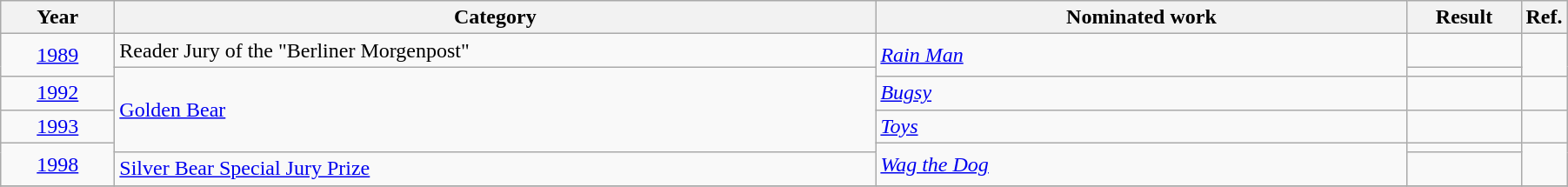<table class=wikitable>
<tr>
<th scope="col" style="width:5em;">Year</th>
<th scope="col" style="width:36em;">Category</th>
<th scope="col" style="width:25em;">Nominated work</th>
<th scope="col" style="width:5em;">Result</th>
<th>Ref.</th>
</tr>
<tr>
<td style="text-align:center;" rowspan="2"><a href='#'>1989</a></td>
<td>Reader Jury of the "Berliner Morgenpost"</td>
<td rowspan="2"><em><a href='#'>Rain Man</a></em></td>
<td></td>
<td style="text-align:center;", rowspan="2"></td>
</tr>
<tr>
<td rowspan="4"><a href='#'>Golden Bear</a></td>
<td></td>
</tr>
<tr>
<td style="text-align:center;"><a href='#'>1992</a></td>
<td><em><a href='#'>Bugsy</a></em></td>
<td></td>
<td style="text-align:center;"></td>
</tr>
<tr>
<td style="text-align:center;"><a href='#'>1993</a></td>
<td><em><a href='#'>Toys</a></em></td>
<td></td>
<td style="text-align:center;"></td>
</tr>
<tr>
<td style="text-align:center;" rowspan="2"><a href='#'>1998</a></td>
<td rowspan="2"><em><a href='#'>Wag the Dog</a></em></td>
<td></td>
<td style="text-align:center;", rowspan="2"></td>
</tr>
<tr>
<td><a href='#'>Silver Bear Special Jury Prize</a></td>
<td></td>
</tr>
<tr>
</tr>
</table>
